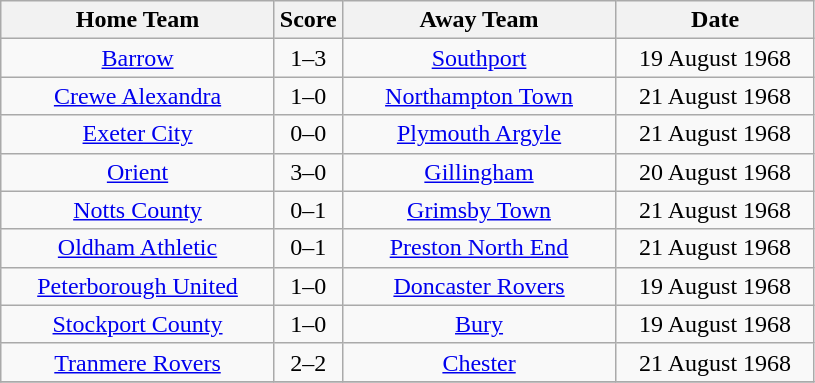<table class="wikitable" style="text-align:center;">
<tr>
<th width=175>Home Team</th>
<th width=20>Score</th>
<th width=175>Away Team</th>
<th width=125>Date</th>
</tr>
<tr>
<td><a href='#'>Barrow</a></td>
<td>1–3</td>
<td><a href='#'>Southport</a></td>
<td>19 August 1968</td>
</tr>
<tr>
<td><a href='#'>Crewe Alexandra</a></td>
<td>1–0</td>
<td><a href='#'>Northampton Town</a></td>
<td>21 August 1968</td>
</tr>
<tr>
<td><a href='#'>Exeter City</a></td>
<td>0–0</td>
<td><a href='#'>Plymouth Argyle</a></td>
<td>21 August 1968</td>
</tr>
<tr>
<td><a href='#'>Orient</a></td>
<td>3–0</td>
<td><a href='#'>Gillingham</a></td>
<td>20 August 1968</td>
</tr>
<tr>
<td><a href='#'>Notts County</a></td>
<td>0–1</td>
<td><a href='#'>Grimsby Town</a></td>
<td>21 August 1968</td>
</tr>
<tr>
<td><a href='#'>Oldham Athletic</a></td>
<td>0–1</td>
<td><a href='#'>Preston North End</a></td>
<td>21 August 1968</td>
</tr>
<tr>
<td><a href='#'>Peterborough United</a></td>
<td>1–0</td>
<td><a href='#'>Doncaster Rovers</a></td>
<td>19 August 1968</td>
</tr>
<tr>
<td><a href='#'>Stockport County</a></td>
<td>1–0</td>
<td><a href='#'>Bury</a></td>
<td>19 August 1968</td>
</tr>
<tr>
<td><a href='#'>Tranmere Rovers</a></td>
<td>2–2</td>
<td><a href='#'>Chester</a></td>
<td>21 August 1968</td>
</tr>
<tr>
</tr>
</table>
